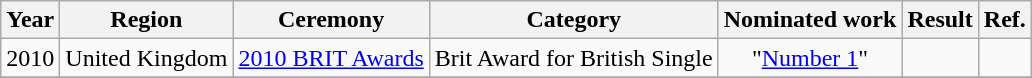<table class="wikitable">
<tr>
<th>Year</th>
<th>Region</th>
<th>Ceremony</th>
<th>Category</th>
<th>Nominated work</th>
<th>Result</th>
<th>Ref.</th>
</tr>
<tr>
<td align="center">2010</td>
<td align="center">United Kingdom</td>
<td align="center"><a href='#'>2010 BRIT Awards</a></td>
<td align="center">Brit Award for British Single</td>
<td align="center">"<a href='#'>Number 1</a>"</td>
<td></td>
<td align="center"></td>
</tr>
<tr>
</tr>
</table>
